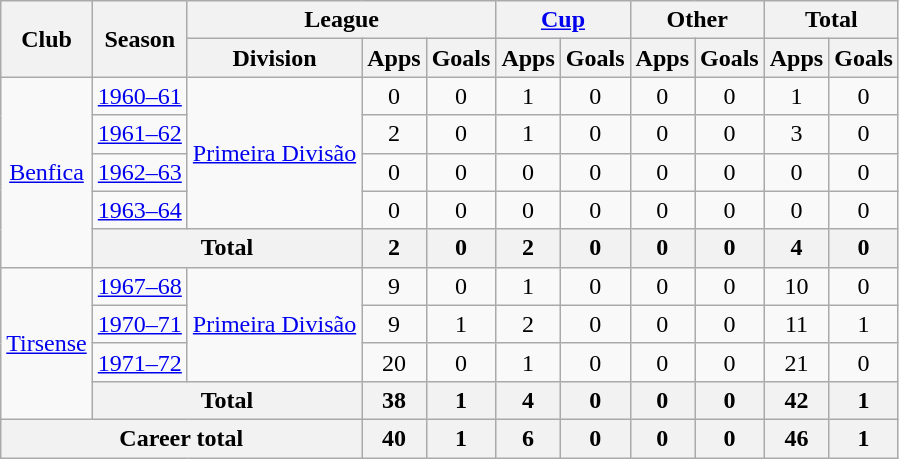<table class="wikitable" style="text-align: center">
<tr>
<th rowspan="2">Club</th>
<th rowspan="2">Season</th>
<th colspan="3">League</th>
<th colspan="2"><a href='#'>Cup</a></th>
<th colspan="2">Other</th>
<th colspan="2">Total</th>
</tr>
<tr>
<th>Division</th>
<th>Apps</th>
<th>Goals</th>
<th>Apps</th>
<th>Goals</th>
<th>Apps</th>
<th>Goals</th>
<th>Apps</th>
<th>Goals</th>
</tr>
<tr>
<td rowspan="5"><a href='#'>Benfica</a></td>
<td><a href='#'>1960–61</a></td>
<td rowspan="4"><a href='#'>Primeira Divisão</a></td>
<td>0</td>
<td>0</td>
<td>1</td>
<td>0</td>
<td>0</td>
<td>0</td>
<td>1</td>
<td>0</td>
</tr>
<tr>
<td><a href='#'>1961–62</a></td>
<td>2</td>
<td>0</td>
<td>1</td>
<td>0</td>
<td>0</td>
<td>0</td>
<td>3</td>
<td>0</td>
</tr>
<tr>
<td><a href='#'>1962–63</a></td>
<td>0</td>
<td>0</td>
<td>0</td>
<td>0</td>
<td>0</td>
<td>0</td>
<td>0</td>
<td>0</td>
</tr>
<tr>
<td><a href='#'>1963–64</a></td>
<td>0</td>
<td>0</td>
<td>0</td>
<td>0</td>
<td>0</td>
<td>0</td>
<td>0</td>
<td>0</td>
</tr>
<tr>
<th colspan="2"><strong>Total</strong></th>
<th>2</th>
<th>0</th>
<th>2</th>
<th>0</th>
<th>0</th>
<th>0</th>
<th>4</th>
<th>0</th>
</tr>
<tr>
<td rowspan="4"><a href='#'>Tirsense</a></td>
<td><a href='#'>1967–68</a></td>
<td rowspan="3"><a href='#'>Primeira Divisão</a></td>
<td>9</td>
<td>0</td>
<td>1</td>
<td>0</td>
<td>0</td>
<td>0</td>
<td>10</td>
<td>0</td>
</tr>
<tr>
<td><a href='#'>1970–71</a></td>
<td>9</td>
<td>1</td>
<td>2</td>
<td>0</td>
<td>0</td>
<td>0</td>
<td>11</td>
<td>1</td>
</tr>
<tr>
<td><a href='#'>1971–72</a></td>
<td>20</td>
<td>0</td>
<td>1</td>
<td>0</td>
<td>0</td>
<td>0</td>
<td>21</td>
<td>0</td>
</tr>
<tr>
<th colspan="2"><strong>Total</strong></th>
<th>38</th>
<th>1</th>
<th>4</th>
<th>0</th>
<th>0</th>
<th>0</th>
<th>42</th>
<th>1</th>
</tr>
<tr>
<th colspan="3"><strong>Career total</strong></th>
<th>40</th>
<th>1</th>
<th>6</th>
<th>0</th>
<th>0</th>
<th>0</th>
<th>46</th>
<th>1</th>
</tr>
</table>
